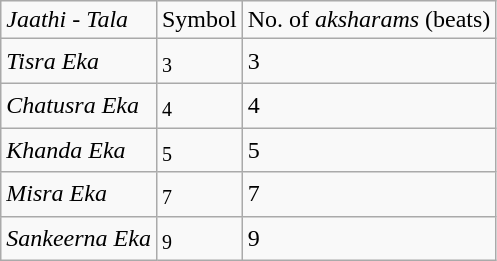<table class="wikitable" align="center" style="margin-left:1em;">
<tr>
<td><em>Jaathi - Tala</em></td>
<td>Symbol</td>
<td>No. of <em>aksharams</em> (beats)</td>
</tr>
<tr>
<td><em>Tisra Eka</em></td>
<td><sub>3</sub></td>
<td>3</td>
</tr>
<tr>
<td><em>Chatusra Eka</em></td>
<td><sub>4</sub></td>
<td>4</td>
</tr>
<tr>
<td><em>Khanda Eka</em></td>
<td><sub>5</sub></td>
<td>5</td>
</tr>
<tr>
<td><em>Misra Eka</em></td>
<td><sub>7</sub></td>
<td>7</td>
</tr>
<tr>
<td><em>Sankeerna Eka</em></td>
<td><sub>9</sub></td>
<td>9</td>
</tr>
</table>
